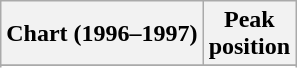<table class="wikitable sortable plainrowheaders" style="text-align:center">
<tr>
<th>Chart (1996–1997)</th>
<th>Peak<br>position</th>
</tr>
<tr>
</tr>
<tr>
</tr>
<tr>
</tr>
<tr>
</tr>
<tr>
</tr>
</table>
